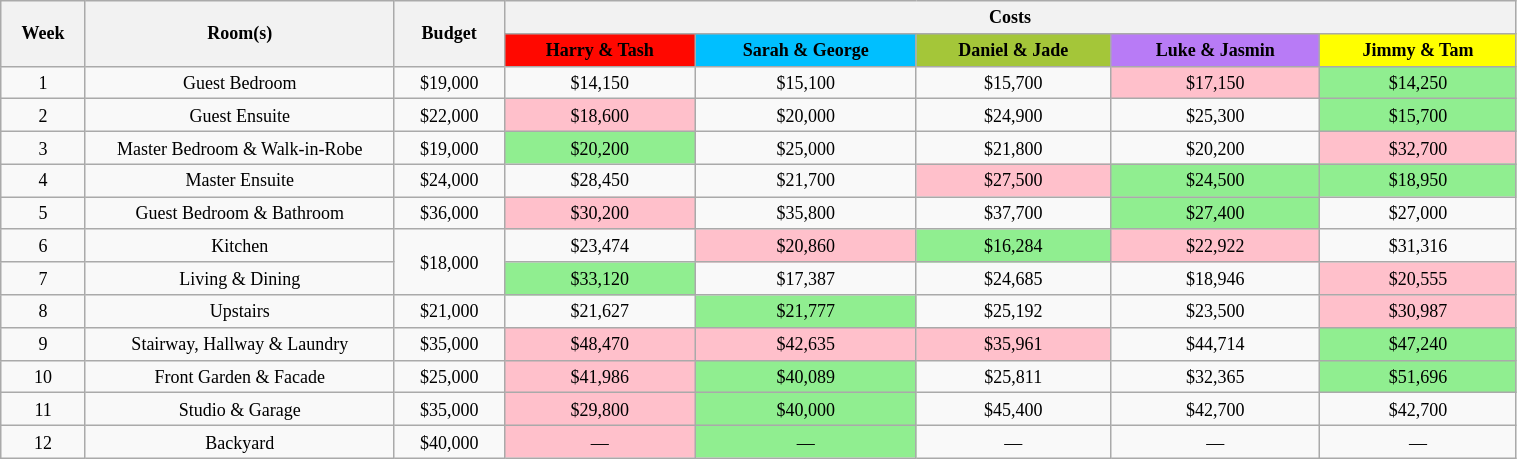<table class="wikitable" style="text-align:center; font-size: 9pt; line-height:16px; width:80%">
<tr>
<th rowspan=2>Week</th>
<th rowspan="2" style="width:200px;">Room(s)</th>
<th rowspan="2">Budget</th>
<th colspan=5>Costs</th>
</tr>
<tr>
<th style="background:#FF0800; color:black;"><strong>Harry & Tash</strong></th>
<th style="background:#00BFFF; color:black;"><strong>Sarah & George</strong></th>
<th style="background:#A4C639; color:black;"><strong>Daniel & Jade</strong></th>
<th style="background:#B87BF6; color:black;"><strong>Luke & Jasmin</strong></th>
<th style="background:yellow; color:black;"><strong>Jimmy & Tam</strong></th>
</tr>
<tr>
<td>1</td>
<td>Guest Bedroom</td>
<td>$19,000</td>
<td>$14,150</td>
<td>$15,100</td>
<td>$15,700</td>
<td bgcolor="pink">$17,150</td>
<td bgcolor="lightgreen">$14,250</td>
</tr>
<tr>
<td>2</td>
<td>Guest Ensuite</td>
<td>$22,000</td>
<td bgcolor="pink">$18,600</td>
<td>$20,000</td>
<td>$24,900</td>
<td>$25,300</td>
<td bgcolor="lightgreen">$15,700</td>
</tr>
<tr>
<td>3</td>
<td>Master Bedroom & Walk-in-Robe</td>
<td>$19,000</td>
<td bgcolor="lightgreen">$20,200</td>
<td>$25,000</td>
<td>$21,800</td>
<td>$20,200</td>
<td bgcolor="pink">$32,700</td>
</tr>
<tr>
<td>4</td>
<td>Master Ensuite</td>
<td>$24,000</td>
<td>$28,450</td>
<td>$21,700</td>
<td bgcolor="pink">$27,500</td>
<td bgcolor="lightgreen">$24,500</td>
<td bgcolor="lightgreen">$18,950</td>
</tr>
<tr>
<td>5</td>
<td>Guest Bedroom & Bathroom</td>
<td>$36,000</td>
<td bgcolor="pink">$30,200</td>
<td>$35,800</td>
<td>$37,700</td>
<td bgcolor="lightgreen">$27,400</td>
<td>$27,000</td>
</tr>
<tr>
<td>6</td>
<td>Kitchen</td>
<td rowspan=2>$18,000</td>
<td>$23,474</td>
<td bgcolor="pink">$20,860</td>
<td bgcolor="lightgreen">$16,284</td>
<td bgcolor="pink">$22,922</td>
<td>$31,316</td>
</tr>
<tr>
<td>7</td>
<td>Living & Dining</td>
<td bgcolor="lightgreen">$33,120</td>
<td>$17,387</td>
<td>$24,685</td>
<td>$18,946</td>
<td bgcolor="pink">$20,555</td>
</tr>
<tr>
<td>8</td>
<td>Upstairs</td>
<td>$21,000</td>
<td>$21,627</td>
<td bgcolor="lightgreen">$21,777</td>
<td>$25,192</td>
<td>$23,500</td>
<td bgcolor="pink">$30,987</td>
</tr>
<tr>
<td>9</td>
<td>Stairway, Hallway & Laundry</td>
<td>$35,000</td>
<td bgcolor="pink">$48,470</td>
<td bgcolor="pink">$42,635</td>
<td bgcolor="pink">$35,961</td>
<td>$44,714</td>
<td bgcolor="lightgreen">$47,240</td>
</tr>
<tr>
<td>10</td>
<td>Front Garden & Facade</td>
<td>$25,000</td>
<td bgcolor="pink">$41,986</td>
<td bgcolor="lightgreen">$40,089</td>
<td>$25,811</td>
<td>$32,365</td>
<td bgcolor="lightgreen">$51,696</td>
</tr>
<tr>
<td>11</td>
<td>Studio & Garage</td>
<td>$35,000</td>
<td bgcolor="pink">$29,800</td>
<td bgcolor="lightgreen">$40,000</td>
<td>$45,400</td>
<td>$42,700</td>
<td>$42,700</td>
</tr>
<tr>
<td>12</td>
<td>Backyard</td>
<td>$40,000</td>
<td bgcolor="pink">—</td>
<td bgcolor="lightgreen">—</td>
<td>—</td>
<td>—</td>
<td>—</td>
</tr>
</table>
